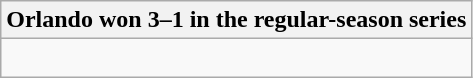<table class="wikitable collapsible collapsed">
<tr>
<th>Orlando won 3–1 in the regular-season series</th>
</tr>
<tr>
<td><br>


</td>
</tr>
</table>
